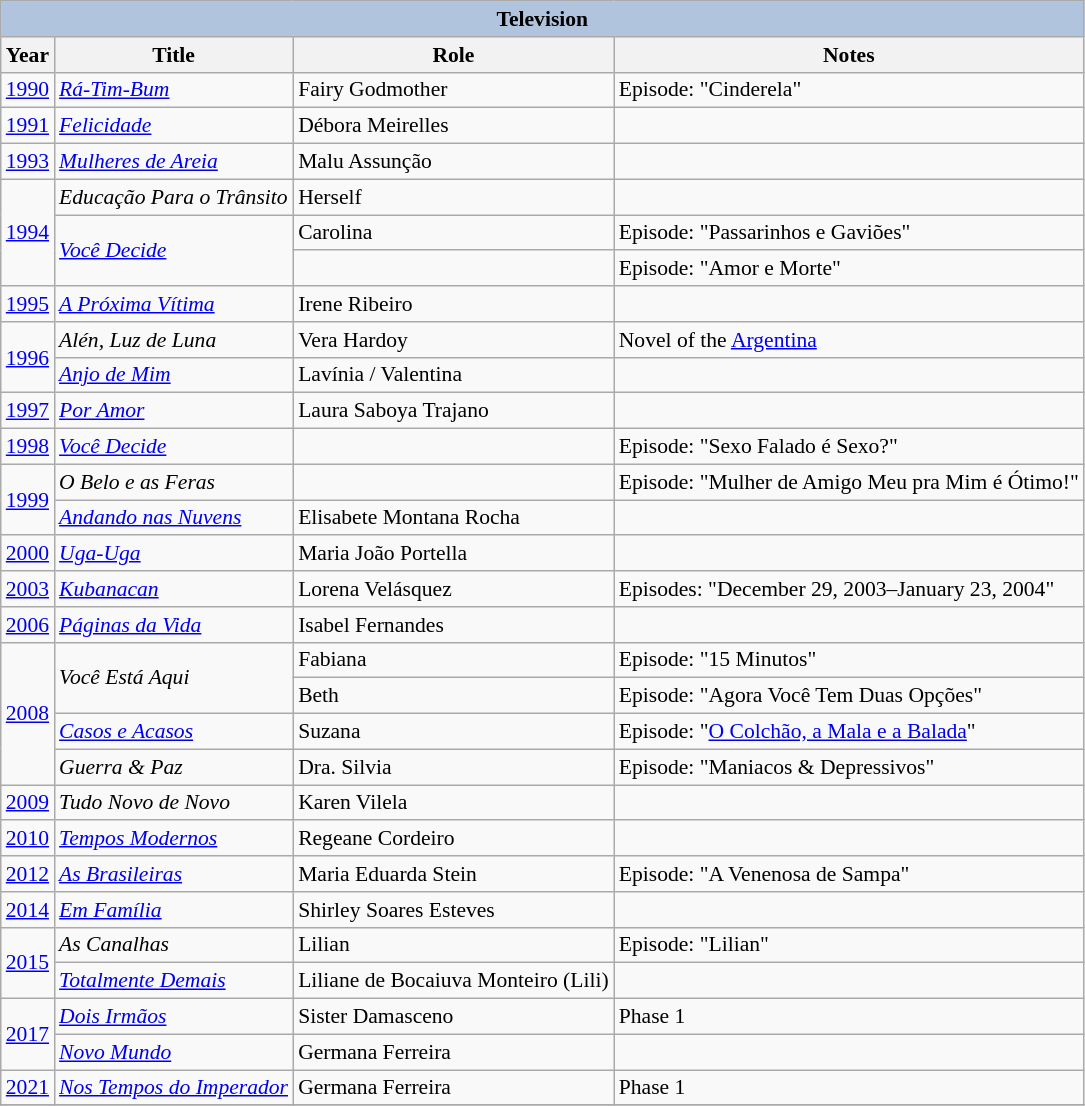<table class="wikitable" style="font-size: 90%;">
<tr>
<th colspan="4" style="background: LightSteelBlue;">Television</th>
</tr>
<tr>
<th>Year</th>
<th>Title</th>
<th>Role</th>
<th>Notes</th>
</tr>
<tr>
<td><a href='#'>1990</a></td>
<td><em><a href='#'>Rá-Tim-Bum</a></em></td>
<td>Fairy Godmother</td>
<td>Episode: "Cinderela"</td>
</tr>
<tr>
<td><a href='#'>1991</a></td>
<td><em><a href='#'>Felicidade</a></em></td>
<td>Débora Meirelles</td>
<td></td>
</tr>
<tr>
<td><a href='#'>1993</a></td>
<td><em><a href='#'>Mulheres de Areia</a></em></td>
<td>Malu Assunção</td>
<td></td>
</tr>
<tr>
<td rowspan="3"><a href='#'>1994</a></td>
<td><em>Educação Para o Trânsito</em></td>
<td>Herself</td>
<td></td>
</tr>
<tr>
<td rowspan="2"><em><a href='#'>Você Decide</a></em></td>
<td>Carolina</td>
<td>Episode: "Passarinhos e Gaviões"</td>
</tr>
<tr>
<td></td>
<td>Episode: "Amor e Morte"</td>
</tr>
<tr>
<td><a href='#'>1995</a></td>
<td><em><a href='#'>A Próxima Vítima</a></em></td>
<td>Irene Ribeiro</td>
<td></td>
</tr>
<tr>
<td rowspan="2"><a href='#'>1996</a></td>
<td><em>Alén, Luz de Luna</em></td>
<td>Vera Hardoy</td>
<td>Novel of the <a href='#'>Argentina</a></td>
</tr>
<tr>
<td><em><a href='#'>Anjo de Mim</a></em></td>
<td>Lavínia / Valentina</td>
<td></td>
</tr>
<tr>
<td><a href='#'>1997</a></td>
<td><em><a href='#'>Por Amor</a></em></td>
<td>Laura Saboya Trajano</td>
<td></td>
</tr>
<tr>
<td><a href='#'>1998</a></td>
<td><em><a href='#'>Você Decide</a></em></td>
<td></td>
<td>Episode: "Sexo Falado é Sexo?"</td>
</tr>
<tr>
<td rowspan="2"><a href='#'>1999</a></td>
<td><em>O Belo e as Feras</em></td>
<td></td>
<td>Episode: "Mulher de Amigo Meu pra Mim é Ótimo!"</td>
</tr>
<tr>
<td><em><a href='#'>Andando nas Nuvens</a></em></td>
<td>Elisabete Montana Rocha</td>
<td></td>
</tr>
<tr>
<td><a href='#'>2000</a></td>
<td><em><a href='#'>Uga-Uga</a></em></td>
<td>Maria João Portella</td>
<td></td>
</tr>
<tr>
<td><a href='#'>2003</a></td>
<td><em><a href='#'>Kubanacan</a></em></td>
<td>Lorena Velásquez</td>
<td>Episodes: "December 29, 2003–January 23, 2004"</td>
</tr>
<tr>
<td><a href='#'>2006</a></td>
<td><em><a href='#'>Páginas da Vida</a></em></td>
<td>Isabel Fernandes</td>
<td></td>
</tr>
<tr>
<td rowspan="4"><a href='#'>2008</a></td>
<td rowspan="2"><em>Você Está Aqui</em></td>
<td>Fabiana</td>
<td>Episode: "15 Minutos"</td>
</tr>
<tr>
<td>Beth</td>
<td>Episode: "Agora Você Tem Duas Opções"</td>
</tr>
<tr>
<td><em><a href='#'>Casos e Acasos</a></em></td>
<td>Suzana</td>
<td>Episode: "<a href='#'>O Colchão, a Mala e a Balada</a>"</td>
</tr>
<tr>
<td><em>Guerra & Paz</em></td>
<td>Dra. Silvia</td>
<td>Episode: "Maniacos & Depressivos"</td>
</tr>
<tr>
<td><a href='#'>2009</a></td>
<td><em>Tudo Novo de Novo</em></td>
<td>Karen Vilela</td>
<td></td>
</tr>
<tr>
<td><a href='#'>2010</a></td>
<td><em><a href='#'>Tempos Modernos</a></em></td>
<td>Regeane Cordeiro</td>
<td></td>
</tr>
<tr>
<td><a href='#'>2012</a></td>
<td><em><a href='#'>As Brasileiras</a></em></td>
<td>Maria Eduarda Stein</td>
<td>Episode: "A Venenosa de Sampa"</td>
</tr>
<tr>
<td><a href='#'>2014</a></td>
<td><em><a href='#'>Em Família</a></em></td>
<td>Shirley Soares Esteves</td>
<td></td>
</tr>
<tr>
<td rowspan="2"><a href='#'>2015</a></td>
<td><em>As Canalhas</em></td>
<td>Lilian</td>
<td>Episode: "Lilian"</td>
</tr>
<tr>
<td><em><a href='#'>Totalmente Demais</a></em></td>
<td>Liliane de Bocaiuva Monteiro (Lili)</td>
<td></td>
</tr>
<tr>
<td rowspan="2"><a href='#'>2017</a></td>
<td><em><a href='#'>Dois Irmãos</a></em></td>
<td>Sister Damasceno</td>
<td>Phase 1</td>
</tr>
<tr>
<td><em><a href='#'>Novo Mundo</a></em></td>
<td>Germana Ferreira</td>
<td></td>
</tr>
<tr>
<td><a href='#'>2021</a></td>
<td><em><a href='#'>Nos Tempos do Imperador</a></em></td>
<td>Germana Ferreira</td>
<td>Phase 1</td>
</tr>
<tr>
</tr>
</table>
